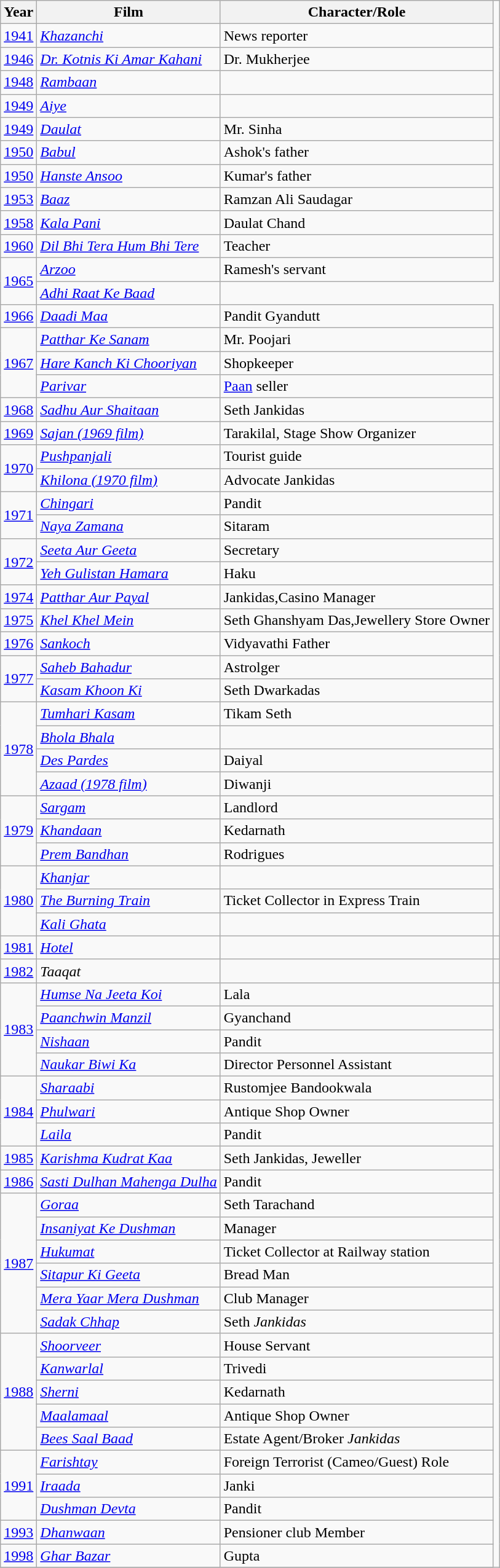<table class="wikitable">
<tr>
<th>Year</th>
<th>Film</th>
<th>Character/Role</th>
</tr>
<tr>
<td><a href='#'>1941</a></td>
<td><em><a href='#'>Khazanchi</a></em></td>
<td>News reporter</td>
</tr>
<tr>
<td><a href='#'>1946</a></td>
<td><em><a href='#'>Dr. Kotnis Ki Amar Kahani</a></em></td>
<td>Dr.  Mukherjee</td>
</tr>
<tr>
<td><a href='#'>1948</a></td>
<td><em><a href='#'>Rambaan</a></em></td>
<td></td>
</tr>
<tr>
<td><a href='#'>1949</a></td>
<td><em><a href='#'>Aiye</a></em></td>
<td></td>
</tr>
<tr>
<td><a href='#'>1949</a></td>
<td><em><a href='#'>Daulat</a></em></td>
<td>Mr. Sinha</td>
</tr>
<tr>
<td><a href='#'>1950</a></td>
<td><em><a href='#'>Babul</a></em></td>
<td>Ashok's father</td>
</tr>
<tr>
<td><a href='#'>1950</a></td>
<td><em><a href='#'>Hanste Ansoo</a></em></td>
<td>Kumar's father</td>
</tr>
<tr>
<td><a href='#'>1953</a></td>
<td><em><a href='#'>Baaz</a></em></td>
<td>Ramzan Ali Saudagar</td>
</tr>
<tr>
<td><a href='#'>1958</a></td>
<td><em><a href='#'>Kala Pani</a></em></td>
<td>Daulat Chand</td>
</tr>
<tr>
<td><a href='#'>1960</a></td>
<td><em><a href='#'>Dil Bhi Tera Hum Bhi Tere</a></em></td>
<td>Teacher</td>
</tr>
<tr>
<td Rowspan="2"><a href='#'>1965</a></td>
<td><em><a href='#'>Arzoo</a></em></td>
<td>Ramesh's servant</td>
</tr>
<tr>
<td><em><a href='#'>Adhi Raat Ke Baad</a></em></td>
</tr>
<tr>
<td><a href='#'>1966</a></td>
<td><em><a href='#'>Daadi Maa</a></em></td>
<td>Pandit Gyandutt</td>
</tr>
<tr>
<td Rowspan="3"><a href='#'>1967</a></td>
<td><em><a href='#'>Patthar Ke Sanam</a></em></td>
<td>Mr. Poojari</td>
</tr>
<tr>
<td><em><a href='#'>Hare Kanch Ki Chooriyan</a></em></td>
<td>Shopkeeper</td>
</tr>
<tr>
<td><em><a href='#'>Parivar</a></em></td>
<td><a href='#'>Paan</a> seller</td>
</tr>
<tr>
<td><a href='#'>1968</a></td>
<td><em><a href='#'>Sadhu Aur Shaitaan</a></em></td>
<td>Seth Jankidas</td>
</tr>
<tr>
<td><a href='#'>1969</a></td>
<td><em> <a href='#'>Sajan (1969 film)</a></em></td>
<td>Tarakilal, Stage Show Organizer</td>
</tr>
<tr>
<td Rowspan="2"><a href='#'>1970</a></td>
<td><em><a href='#'>Pushpanjali</a></em></td>
<td>Tourist guide</td>
</tr>
<tr>
<td><em><a href='#'>Khilona (1970 film)</a></em></td>
<td>Advocate Jankidas</td>
</tr>
<tr>
<td Rowspan="2"><a href='#'>1971</a></td>
<td><em><a href='#'>Chingari</a></em></td>
<td>Pandit</td>
</tr>
<tr>
<td><em><a href='#'>Naya Zamana</a></em></td>
<td>Sitaram</td>
</tr>
<tr>
<td Rowspan="2"><a href='#'>1972</a></td>
<td><em><a href='#'>Seeta Aur Geeta</a></em></td>
<td>Secretary</td>
</tr>
<tr>
<td><em><a href='#'>Yeh Gulistan Hamara </a></em></td>
<td>Haku</td>
</tr>
<tr>
<td><a href='#'>1974</a></td>
<td><em><a href='#'>Patthar Aur Payal</a></em></td>
<td>Jankidas,Casino Manager</td>
</tr>
<tr>
<td><a href='#'>1975</a></td>
<td><em><a href='#'>Khel Khel Mein</a></em></td>
<td>Seth Ghanshyam Das,Jewellery Store Owner</td>
</tr>
<tr>
<td><a href='#'>1976</a></td>
<td><em><a href='#'>Sankoch</a></em></td>
<td>Vidyavathi Father</td>
</tr>
<tr>
<td Rowspan="2"><a href='#'>1977</a></td>
<td><em><a href='#'>Saheb Bahadur</a></em></td>
<td>Astrolger</td>
</tr>
<tr>
<td><em><a href='#'>Kasam Khoon Ki</a></em></td>
<td>Seth Dwarkadas</td>
</tr>
<tr>
<td Rowspan="4"><a href='#'>1978</a></td>
<td><em><a href='#'>Tumhari Kasam</a></em></td>
<td>Tikam Seth</td>
</tr>
<tr>
<td><em><a href='#'>Bhola Bhala</a></em></td>
<td></td>
</tr>
<tr>
<td><em><a href='#'>Des Pardes</a></em></td>
<td>Daiyal</td>
</tr>
<tr>
<td><em><a href='#'>Azaad (1978 film)</a></em></td>
<td>Diwanji</td>
</tr>
<tr>
<td Rowspan="3"><a href='#'>1979</a></td>
<td><em><a href='#'>Sargam</a></em></td>
<td>Landlord</td>
</tr>
<tr>
<td><em><a href='#'>Khandaan</a></em></td>
<td>Kedarnath</td>
</tr>
<tr>
<td><em><a href='#'>Prem Bandhan</a></em></td>
<td>Rodrigues</td>
</tr>
<tr>
<td Rowspan="3"><a href='#'>1980</a></td>
<td><em><a href='#'>Khanjar</a></em></td>
<td></td>
</tr>
<tr>
<td><em><a href='#'>The Burning Train</a></em></td>
<td>Ticket Collector in Express Train</td>
</tr>
<tr>
<td><em><a href='#'>Kali Ghata</a></em></td>
<td></td>
</tr>
<tr>
<td><a href='#'>1981</a></td>
<td><em><a href='#'>Hotel</a></em></td>
<td></td>
<td></td>
</tr>
<tr>
<td><a href='#'>1982</a></td>
<td><em>Taaqat</em></td>
<td></td>
<td></td>
</tr>
<tr>
<td Rowspan="4"><a href='#'>1983</a></td>
<td><em><a href='#'>Humse Na Jeeta Koi</a></em></td>
<td>Lala</td>
</tr>
<tr>
<td><em><a href='#'>Paanchwin Manzil</a></em></td>
<td>Gyanchand</td>
</tr>
<tr>
<td><em><a href='#'>Nishaan</a></em></td>
<td>Pandit</td>
</tr>
<tr>
<td><em><a href='#'>Naukar Biwi Ka</a></em></td>
<td>Director Personnel Assistant</td>
</tr>
<tr>
<td Rowspan="3"><a href='#'>1984</a></td>
<td><em><a href='#'>Sharaabi</a></em></td>
<td>Rustomjee Bandookwala</td>
</tr>
<tr>
<td><em><a href='#'>Phulwari</a></em></td>
<td>Antique Shop Owner</td>
</tr>
<tr>
<td><em><a href='#'>Laila</a></em></td>
<td>Pandit</td>
</tr>
<tr>
<td><a href='#'>1985</a></td>
<td><em><a href='#'>Karishma Kudrat Kaa</a></em></td>
<td>Seth Jankidas, Jeweller</td>
</tr>
<tr>
<td><a href='#'>1986</a></td>
<td><em><a href='#'>Sasti Dulhan Mahenga Dulha</a></em></td>
<td>Pandit</td>
</tr>
<tr>
<td Rowspan="6"><a href='#'>1987</a></td>
<td><em><a href='#'>Goraa</a></em></td>
<td>Seth Tarachand</td>
</tr>
<tr>
<td><em><a href='#'>Insaniyat Ke Dushman</a></em></td>
<td>Manager</td>
</tr>
<tr>
<td><em><a href='#'>Hukumat</a></em></td>
<td>Ticket Collector at Railway station</td>
</tr>
<tr>
<td><em><a href='#'>Sitapur Ki Geeta</a></em></td>
<td>Bread Man</td>
</tr>
<tr>
<td><em><a href='#'>Mera Yaar Mera Dushman</a></em></td>
<td>Club Manager</td>
</tr>
<tr>
<td><em><a href='#'>Sadak Chhap</a></em></td>
<td>Seth <em>Jankidas</em></td>
</tr>
<tr>
<td rowspan="5"><a href='#'>1988</a></td>
<td><em><a href='#'>Shoorveer</a></em></td>
<td>House Servant</td>
</tr>
<tr>
<td><em><a href='#'>Kanwarlal</a></em></td>
<td>Trivedi</td>
</tr>
<tr>
<td><em><a href='#'>Sherni</a></em></td>
<td>Kedarnath</td>
</tr>
<tr>
<td><em><a href='#'>Maalamaal</a></em></td>
<td>Antique Shop Owner</td>
</tr>
<tr>
<td><em><a href='#'>Bees Saal Baad</a></em></td>
<td>Estate Agent/Broker <em>Jankidas</em></td>
</tr>
<tr>
<td Rowspan="3"><a href='#'>1991</a></td>
<td><em><a href='#'>Farishtay</a></em></td>
<td>Foreign Terrorist (Cameo/Guest) Role</td>
</tr>
<tr>
<td><em><a href='#'>Iraada</a></em></td>
<td>Janki</td>
</tr>
<tr>
<td><em><a href='#'>Dushman Devta</a></em></td>
<td>Pandit</td>
</tr>
<tr>
<td><a href='#'>1993</a></td>
<td><em><a href='#'>Dhanwaan</a></em></td>
<td>Pensioner club Member</td>
</tr>
<tr>
<td><a href='#'>1998</a></td>
<td><em><a href='#'>Ghar Bazar</a></em></td>
<td>Gupta</td>
</tr>
<tr>
</tr>
</table>
